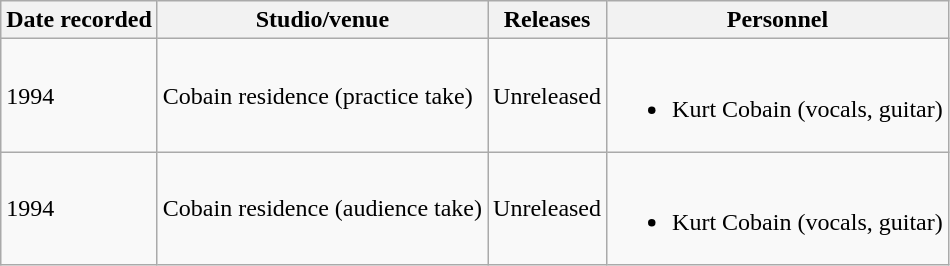<table class="wikitable">
<tr>
<th>Date recorded</th>
<th>Studio/venue</th>
<th>Releases</th>
<th>Personnel</th>
</tr>
<tr>
<td>1994</td>
<td>Cobain residence (practice take)</td>
<td>Unreleased</td>
<td><br><ul><li>Kurt Cobain (vocals, guitar)</li></ul></td>
</tr>
<tr>
<td>1994</td>
<td>Cobain residence (audience take)</td>
<td>Unreleased</td>
<td><br><ul><li>Kurt Cobain (vocals, guitar)</li></ul></td>
</tr>
</table>
